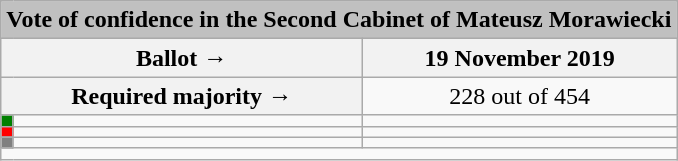<table class="wikitable" style="text-align:center;">
<tr>
<td colspan="3" align="center" bgcolor="#C0C0C0"><strong>Vote of confidence in the Second Cabinet of Mateusz Morawiecki</strong></td>
</tr>
<tr>
<th colspan="2" style="width:150px;">Ballot →</th>
<th>19 November 2019</th>
</tr>
<tr>
<th colspan="2">Required majority →</th>
<td>228 out of 454 </td>
</tr>
<tr>
<th style="background:green;"></th>
<td style="text-align:left;"></td>
<td></td>
</tr>
<tr>
<th style="width:1px; background:red;"></th>
<td style="text-align:left;"></td>
<td></td>
</tr>
<tr>
<th style="width:1px; background:gray;"></th>
<td style="text-align:left;"></td>
<td></td>
</tr>
<tr>
<td style="text-align:left;" colspan=3></td>
</tr>
</table>
